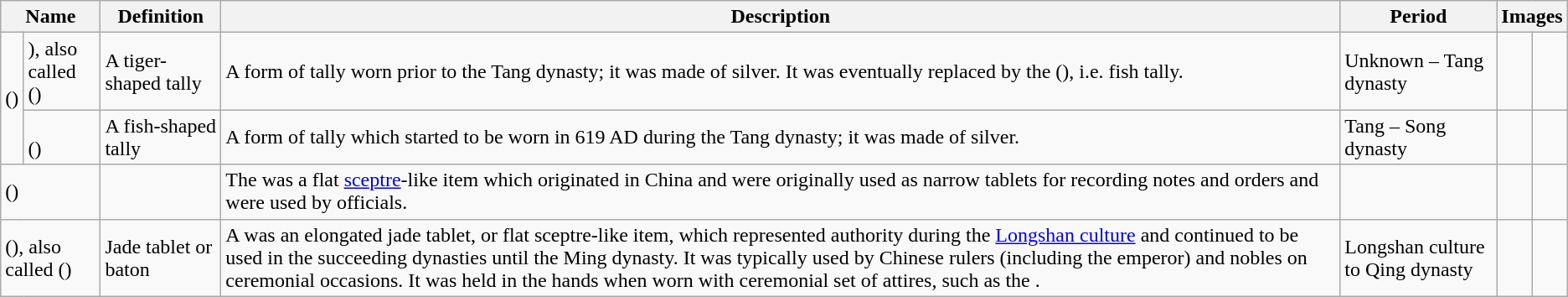<table class="wikitable sortable mw-collapsible">
<tr>
<th colspan="2">Name</th>
<th>Definition</th>
<th>Description</th>
<th>Period</th>
<th colspan="2">Images</th>
</tr>
<tr>
<td rowspan="2"> ()</td>
<td> ), also called <br>()</td>
<td>A tiger-shaped tally</td>
<td>A form of tally worn prior to the Tang dynasty; it was made of silver. It was eventually replaced by the  (), i.e. fish tally.</td>
<td>Unknown – Tang dynasty</td>
<td></td>
<td></td>
</tr>
<tr>
<td><br>()</td>
<td>A fish-shaped tally</td>
<td>A form of tally which started to be worn in 619 AD during the Tang dynasty; it was made of silver.</td>
<td>Tang – Song dynasty</td>
<td></td>
<td></td>
</tr>
<tr>
<td colspan="2"> ()</td>
<td></td>
<td>The  was a flat <a href='#'>sceptre</a>-like item which originated in China and were originally used as narrow tablets for recording notes and orders and were used by officials.</td>
<td></td>
<td></td>
<td></td>
</tr>
<tr>
<td colspan="2"> (), also called  ()</td>
<td>Jade tablet or baton</td>
<td>A  was an elongated jade tablet, or flat sceptre-like item, which represented authority during the <a href='#'>Longshan culture</a> and continued to be used in the succeeding dynasties until the Ming dynasty. It was typically used by Chinese rulers (including the emperor) and nobles on ceremonial occasions. It was held in the hands when worn with ceremonial set of attires, such as the .</td>
<td>Longshan culture to Qing dynasty</td>
<td></td>
<td></td>
</tr>
</table>
